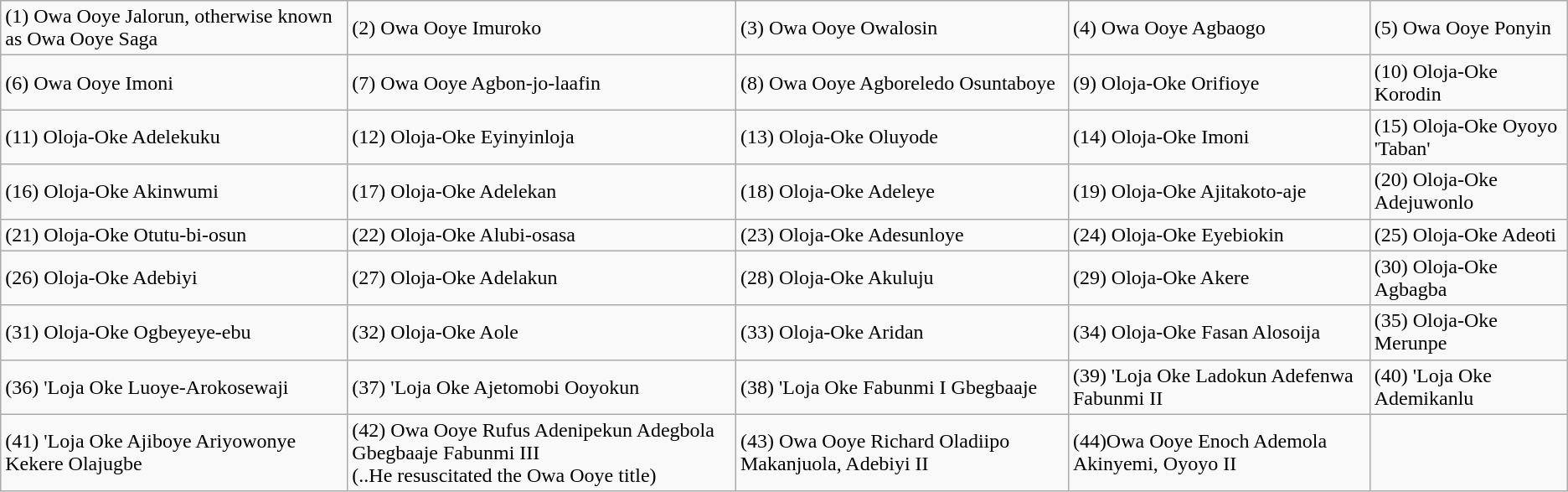<table class="wikitable">
<tr>
<td>(1) Owa Ooye Jalorun, otherwise known as Owa Ooye Saga</td>
<td>(2) Owa Ooye Imuroko</td>
<td>(3) Owa Ooye Owalosin</td>
<td>(4) Owa Ooye Agbaogo</td>
<td>(5) Owa Ooye Ponyin</td>
</tr>
<tr>
<td>(6) Owa Ooye Imoni</td>
<td>(7) Owa Ooye Agbon-jo-laafin</td>
<td>(8) Owa Ooye Agboreledo Osuntaboye</td>
<td>(9) Oloja-Oke Orifioye</td>
<td>(10) Oloja-Oke Korodin</td>
</tr>
<tr>
<td>(11) Oloja-Oke Adelekuku</td>
<td>(12) Oloja-Oke Eyinyinloja</td>
<td>(13) Oloja-Oke Oluyode</td>
<td>(14) Oloja-Oke Imoni</td>
<td>(15) Oloja-Oke Oyoyo 'Taban'</td>
</tr>
<tr>
<td>(16) Oloja-Oke Akinwumi</td>
<td>(17) Oloja-Oke Adelekan</td>
<td>(18) Oloja-Oke Adeleye</td>
<td>(19) Oloja-Oke Ajitakoto-aje</td>
<td>(20) Oloja-Oke Adejuwonlo</td>
</tr>
<tr>
<td>(21) Oloja-Oke Otutu-bi-osun</td>
<td>(22) Oloja-Oke Alubi-osasa</td>
<td>(23) Oloja-Oke Adesunloye</td>
<td>(24) Oloja-Oke Eyebiokin</td>
<td>(25) Oloja-Oke Adeoti</td>
</tr>
<tr>
<td>(26) Oloja-Oke Adebiyi</td>
<td>(27) Oloja-Oke Adelakun</td>
<td>(28) Oloja-Oke Akuluju</td>
<td>(29) Oloja-Oke Akere</td>
<td>(30) Oloja-Oke Agbagba</td>
</tr>
<tr>
<td>(31) Oloja-Oke Ogbeyeye-ebu</td>
<td>(32) Oloja-Oke Aole</td>
<td>(33) Oloja-Oke Aridan</td>
<td>(34) Oloja-Oke Fasan Alosoija</td>
<td>(35) Oloja-Oke Merunpe</td>
</tr>
<tr>
<td>(36) 'Loja Oke Luoye-Arokosewaji</td>
<td>(37) 'Loja Oke Ajetomobi Ooyokun</td>
<td>(38) 'Loja Oke Fabunmi I Gbegbaaje</td>
<td>(39) 'Loja Oke Ladokun Adefenwa Fabunmi II</td>
<td>(40) 'Loja Oke Ademikanlu</td>
</tr>
<tr>
<td>(41) 'Loja Oke Ajiboye Ariyowonye Kekere Olajugbe</td>
<td>(42) Owa Ooye Rufus Adenipekun Adegbola Gbegbaaje Fabunmi III<br>(..He resuscitated the Owa Ooye title)</td>
<td>(43) Owa Ooye Richard Oladiipo Makanjuola, Adebiyi II</td>
<td>(44)Owa Ooye Enoch Ademola Akinyemi, Oyoyo II</td>
<td></td>
</tr>
</table>
